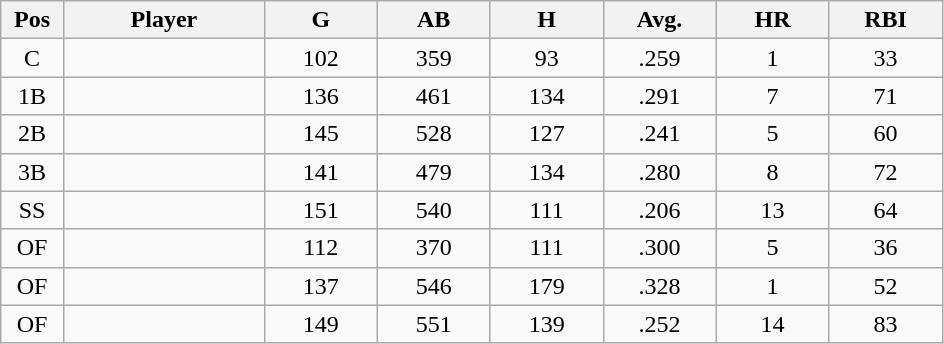<table class="wikitable sortable">
<tr>
<th bgcolor="#DDDDFF" width="5%">Pos</th>
<th bgcolor="#DDDDFF" width="16%">Player</th>
<th bgcolor="#DDDDFF" width="9%">G</th>
<th bgcolor="#DDDDFF" width="9%">AB</th>
<th bgcolor="#DDDDFF" width="9%">H</th>
<th bgcolor="#DDDDFF" width="9%">Avg.</th>
<th bgcolor="#DDDDFF" width="9%">HR</th>
<th bgcolor="#DDDDFF" width="9%">RBI</th>
</tr>
<tr align="center">
<td>C</td>
<td></td>
<td>102</td>
<td>359</td>
<td>93</td>
<td>.259</td>
<td>1</td>
<td>33</td>
</tr>
<tr align="center">
<td>1B</td>
<td></td>
<td>136</td>
<td>461</td>
<td>134</td>
<td>.291</td>
<td>7</td>
<td>71</td>
</tr>
<tr align="center">
<td>2B</td>
<td></td>
<td>145</td>
<td>528</td>
<td>127</td>
<td>.241</td>
<td>5</td>
<td>60</td>
</tr>
<tr align="center">
<td>3B</td>
<td></td>
<td>141</td>
<td>479</td>
<td>134</td>
<td>.280</td>
<td>8</td>
<td>72</td>
</tr>
<tr align="center">
<td>SS</td>
<td></td>
<td>151</td>
<td>540</td>
<td>111</td>
<td>.206</td>
<td>13</td>
<td>64</td>
</tr>
<tr align="center">
<td>OF</td>
<td></td>
<td>112</td>
<td>370</td>
<td>111</td>
<td>.300</td>
<td>5</td>
<td>36</td>
</tr>
<tr align="center">
<td>OF</td>
<td></td>
<td>137</td>
<td>546</td>
<td>179</td>
<td>.328</td>
<td>1</td>
<td>52</td>
</tr>
<tr align="center">
<td>OF</td>
<td></td>
<td>149</td>
<td>551</td>
<td>139</td>
<td>.252</td>
<td>14</td>
<td>83</td>
</tr>
</table>
